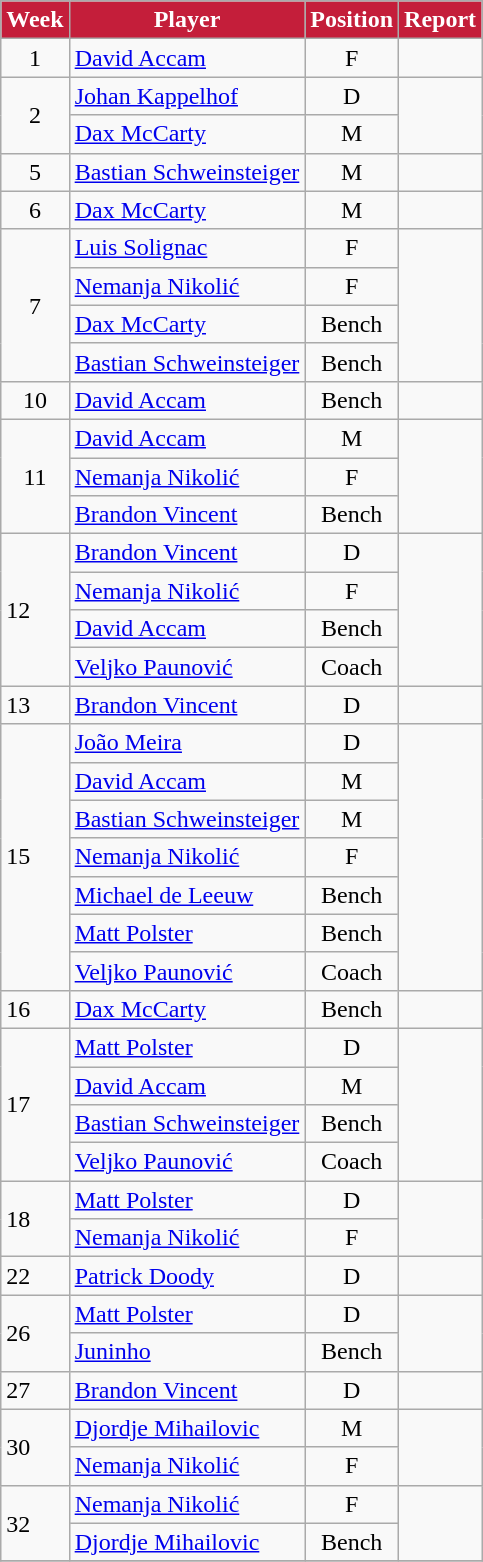<table class=wikitable>
<tr>
<th style="background:#C41E3A; color:white; text-align:center;">Week</th>
<th style="background:#C41E3A; color:white; text-align:center;">Player</th>
<th style="background:#C41E3A; color:white; text-align:center;">Position</th>
<th style="background:#C41E3A; color:white; text-align:center;">Report</th>
</tr>
<tr>
<td style="text-align:center;">1</td>
<td> <a href='#'>David Accam</a></td>
<td style="text-align:center;">F</td>
<td style="text-align:center;"></td>
</tr>
<tr>
<td style="text-align:center;" rowspan="2">2</td>
<td> <a href='#'>Johan Kappelhof</a></td>
<td style="text-align:center;">D</td>
<td style="text-align:center;" rowspan="2"></td>
</tr>
<tr>
<td> <a href='#'>Dax McCarty</a></td>
<td style="text-align:center;">M</td>
</tr>
<tr>
<td style="text-align:center;">5</td>
<td> <a href='#'>Bastian Schweinsteiger</a></td>
<td style="text-align:center;">M</td>
<td style="text-align:center;"></td>
</tr>
<tr>
<td style="text-align:center;">6</td>
<td> <a href='#'>Dax McCarty</a></td>
<td style="text-align:center;">M</td>
<td style="text-align:center;"></td>
</tr>
<tr>
<td style="text-align:center;" rowspan="4">7</td>
<td> <a href='#'>Luis Solignac</a></td>
<td style="text-align:center;">F</td>
<td style="text-align:center;" rowspan="4"></td>
</tr>
<tr>
<td> <a href='#'>Nemanja Nikolić</a></td>
<td style="text-align:center;">F</td>
</tr>
<tr>
<td> <a href='#'>Dax McCarty</a></td>
<td style="text-align:center;">Bench</td>
</tr>
<tr>
<td> <a href='#'>Bastian Schweinsteiger</a></td>
<td style="text-align:center;">Bench</td>
</tr>
<tr>
<td style="text-align:center;">10</td>
<td> <a href='#'>David Accam</a></td>
<td style="text-align:center;">Bench</td>
<td style="text-align:center;"></td>
</tr>
<tr>
<td style="text-align:center;" rowspan="3">11</td>
<td> <a href='#'>David Accam</a></td>
<td style="text-align:center;">M</td>
<td style="text-align:center;" rowspan="3"></td>
</tr>
<tr>
<td> <a href='#'>Nemanja Nikolić</a></td>
<td style="text-align:center;">F</td>
</tr>
<tr>
<td> <a href='#'>Brandon Vincent</a></td>
<td style="text-align:center;">Bench</td>
</tr>
<tr>
<td style-"text-align:center;" rowspan="4">12</td>
<td> <a href='#'>Brandon Vincent</a></td>
<td style="text-align:center;">D</td>
<td style="text-align:center;" rowspan="4"></td>
</tr>
<tr>
<td> <a href='#'>Nemanja Nikolić</a></td>
<td style="text-align:center;">F</td>
</tr>
<tr>
<td> <a href='#'>David Accam</a></td>
<td style="text-align:center;">Bench</td>
</tr>
<tr>
<td> <a href='#'>Veljko Paunović</a></td>
<td style="text-align:center;">Coach</td>
</tr>
<tr>
<td style-"text-align:center;">13</td>
<td> <a href='#'>Brandon Vincent</a></td>
<td style="text-align:center;">D</td>
<td style="text-align:center;"></td>
</tr>
<tr>
<td style-"text-align:center;" rowspan="7">15</td>
<td> <a href='#'>João Meira</a></td>
<td style="text-align:center;">D</td>
<td style-"text-align:center;" rowspan="7"></td>
</tr>
<tr>
<td> <a href='#'>David Accam</a></td>
<td style="text-align:center;">M</td>
</tr>
<tr>
<td> <a href='#'>Bastian Schweinsteiger</a></td>
<td style="text-align:center;">M</td>
</tr>
<tr>
<td> <a href='#'>Nemanja Nikolić</a></td>
<td style="text-align:center;">F</td>
</tr>
<tr>
<td> <a href='#'>Michael de Leeuw</a></td>
<td style="text-align:center;">Bench</td>
</tr>
<tr>
<td> <a href='#'>Matt Polster</a></td>
<td style="text-align:center;">Bench</td>
</tr>
<tr>
<td> <a href='#'>Veljko Paunović</a></td>
<td style="text-align:center;">Coach</td>
</tr>
<tr>
<td>16</td>
<td> <a href='#'>Dax McCarty</a></td>
<td style="text-align:center;">Bench</td>
<td></td>
</tr>
<tr>
<td style-"text-align:center;" rowspan="4">17</td>
<td> <a href='#'>Matt Polster</a></td>
<td style="text-align:center;">D</td>
<td style="text-align:center;" rowspan="4"></td>
</tr>
<tr>
<td> <a href='#'>David Accam</a></td>
<td style="text-align:center;">M</td>
</tr>
<tr>
<td> <a href='#'>Bastian Schweinsteiger</a></td>
<td style="text-align:center;">Bench</td>
</tr>
<tr>
<td> <a href='#'>Veljko Paunović</a></td>
<td style="text-align:center;">Coach</td>
</tr>
<tr>
<td style-"text-align:center;" rowspan="2">18</td>
<td> <a href='#'>Matt Polster</a></td>
<td style="text-align:center;">D</td>
<td style="text-align:center;" rowspan="2"></td>
</tr>
<tr>
<td> <a href='#'>Nemanja Nikolić</a></td>
<td style="text-align:center;">F</td>
</tr>
<tr>
<td style-"text-align:center;">22</td>
<td> <a href='#'>Patrick Doody</a></td>
<td style="text-align:center;">D</td>
<td style="text-align:center;"></td>
</tr>
<tr>
<td style-"text-align:center;" rowspan="2">26</td>
<td> <a href='#'>Matt Polster</a></td>
<td style="text-align:center;">D</td>
<td style="text-align:center;" rowspan="2"></td>
</tr>
<tr>
<td> <a href='#'>Juninho</a></td>
<td style="text-align:center;">Bench</td>
</tr>
<tr>
<td style-"text-align:center;">27</td>
<td> <a href='#'>Brandon Vincent</a></td>
<td style="text-align:center;">D</td>
<td style="text-align:center;"></td>
</tr>
<tr>
<td style-"text-align:center;" rowspan="2">30</td>
<td> <a href='#'>Djordje Mihailovic</a></td>
<td style="text-align:center;">M</td>
<td style="text-align:center;" rowspan="2"></td>
</tr>
<tr>
<td> <a href='#'>Nemanja Nikolić</a></td>
<td style="text-align:center;">F</td>
</tr>
<tr>
<td style-"text-align:center;" rowspan="2">32</td>
<td> <a href='#'>Nemanja Nikolić</a></td>
<td style="text-align:center;">F</td>
<td style="text-align:center;" rowspan="2"></td>
</tr>
<tr>
<td> <a href='#'>Djordje Mihailovic</a></td>
<td style="text-align:center;">Bench</td>
</tr>
<tr>
</tr>
</table>
